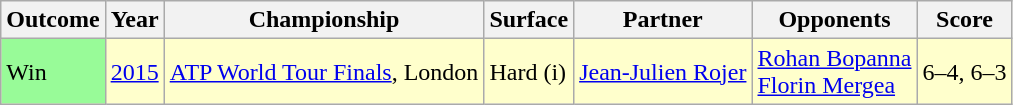<table class="sortable wikitable">
<tr>
<th>Outcome</th>
<th>Year</th>
<th>Championship</th>
<th>Surface</th>
<th>Partner</th>
<th>Opponents</th>
<th class="unsortable">Score</th>
</tr>
<tr style="background:#ffc;">
<td style="background:#98fb98;">Win</td>
<td><a href='#'>2015</a></td>
<td><a href='#'>ATP World Tour Finals</a>, London</td>
<td>Hard (i)</td>
<td> <a href='#'>Jean-Julien Rojer</a></td>
<td> <a href='#'>Rohan Bopanna</a><br> <a href='#'>Florin Mergea</a></td>
<td>6–4, 6–3</td>
</tr>
</table>
